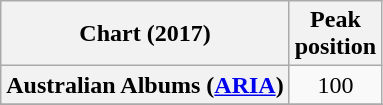<table class="wikitable sortable plainrowheaders" style="text-align:center">
<tr>
<th scope="col">Chart (2017)</th>
<th scope="col">Peak<br> position</th>
</tr>
<tr>
<th scope="row">Australian Albums (<a href='#'>ARIA</a>)</th>
<td>100</td>
</tr>
<tr>
</tr>
<tr>
</tr>
<tr>
</tr>
</table>
